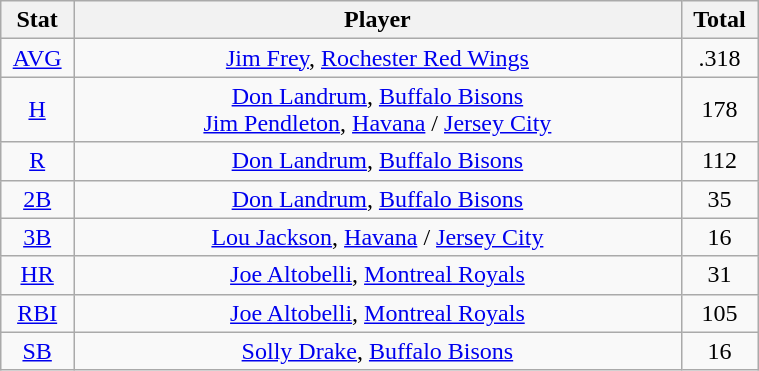<table class="wikitable" width="40%" style="text-align:center;">
<tr>
<th width="5%">Stat</th>
<th width="60%">Player</th>
<th width="5%">Total</th>
</tr>
<tr>
<td><a href='#'>AVG</a></td>
<td><a href='#'>Jim Frey</a>, <a href='#'>Rochester Red Wings</a></td>
<td>.318</td>
</tr>
<tr>
<td><a href='#'>H</a></td>
<td><a href='#'>Don Landrum</a>, <a href='#'>Buffalo Bisons</a> <br> <a href='#'>Jim Pendleton</a>, <a href='#'>Havana</a> / <a href='#'>Jersey City</a></td>
<td>178</td>
</tr>
<tr>
<td><a href='#'>R</a></td>
<td><a href='#'>Don Landrum</a>, <a href='#'>Buffalo Bisons</a></td>
<td>112</td>
</tr>
<tr>
<td><a href='#'>2B</a></td>
<td><a href='#'>Don Landrum</a>, <a href='#'>Buffalo Bisons</a></td>
<td>35</td>
</tr>
<tr>
<td><a href='#'>3B</a></td>
<td><a href='#'>Lou Jackson</a>, <a href='#'>Havana</a> / <a href='#'>Jersey City</a></td>
<td>16</td>
</tr>
<tr>
<td><a href='#'>HR</a></td>
<td><a href='#'>Joe Altobelli</a>, <a href='#'>Montreal Royals</a></td>
<td>31</td>
</tr>
<tr>
<td><a href='#'>RBI</a></td>
<td><a href='#'>Joe Altobelli</a>, <a href='#'>Montreal Royals</a></td>
<td>105</td>
</tr>
<tr>
<td><a href='#'>SB</a></td>
<td><a href='#'>Solly Drake</a>, <a href='#'>Buffalo Bisons</a></td>
<td>16</td>
</tr>
</table>
